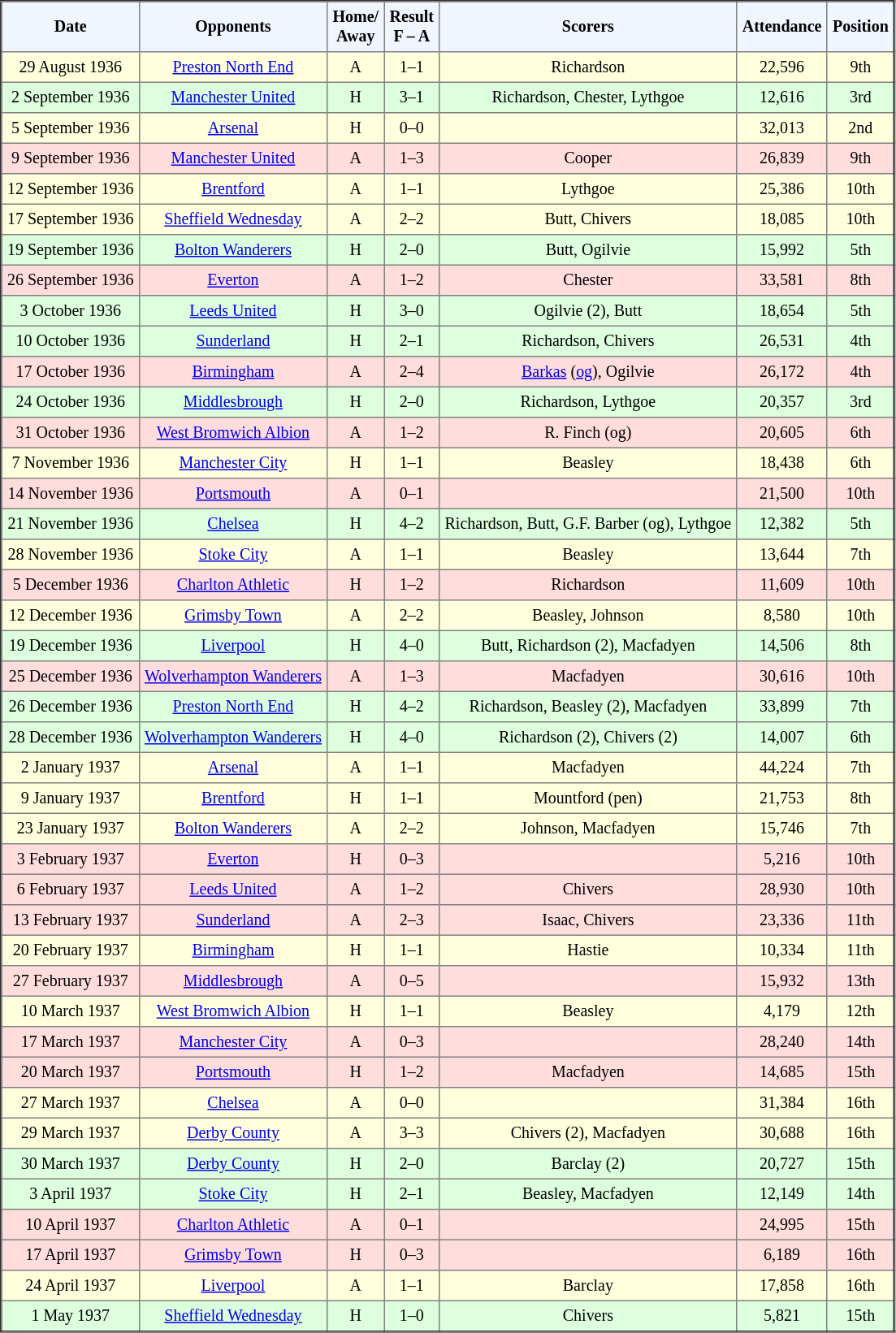<table border="2" cellpadding="4" style="border-collapse:collapse; text-align:center; font-size:smaller;">
<tr style="background:#f0f6ff;">
<th><strong>Date</strong></th>
<th><strong>Opponents</strong></th>
<th><strong>Home/<br>Away</strong></th>
<th><strong>Result<br>F – A</strong></th>
<th><strong>Scorers</strong></th>
<th><strong>Attendance</strong></th>
<th><strong>Position</strong></th>
</tr>
<tr style="background:#ffd;">
<td>29 August 1936</td>
<td><a href='#'>Preston North End</a></td>
<td>A</td>
<td>1–1</td>
<td>Richardson</td>
<td>22,596</td>
<td>9th</td>
</tr>
<tr style="background:#dfd;">
<td>2 September 1936</td>
<td><a href='#'>Manchester United</a></td>
<td>H</td>
<td>3–1</td>
<td>Richardson, Chester, Lythgoe</td>
<td>12,616</td>
<td>3rd</td>
</tr>
<tr style="background:#ffd;">
<td>5 September 1936</td>
<td><a href='#'>Arsenal</a></td>
<td>H</td>
<td>0–0</td>
<td></td>
<td>32,013</td>
<td>2nd</td>
</tr>
<tr style="background:#fdd;">
<td>9 September 1936</td>
<td><a href='#'>Manchester United</a></td>
<td>A</td>
<td>1–3</td>
<td>Cooper</td>
<td>26,839</td>
<td>9th</td>
</tr>
<tr style="background:#ffd;">
<td>12 September 1936</td>
<td><a href='#'>Brentford</a></td>
<td>A</td>
<td>1–1</td>
<td>Lythgoe</td>
<td>25,386</td>
<td>10th</td>
</tr>
<tr style="background:#ffd;">
<td>17 September 1936</td>
<td><a href='#'>Sheffield Wednesday</a></td>
<td>A</td>
<td>2–2</td>
<td>Butt, Chivers</td>
<td>18,085</td>
<td>10th</td>
</tr>
<tr style="background:#dfd;">
<td>19 September 1936</td>
<td><a href='#'>Bolton Wanderers</a></td>
<td>H</td>
<td>2–0</td>
<td>Butt, Ogilvie</td>
<td>15,992</td>
<td>5th</td>
</tr>
<tr style="background:#fdd;">
<td>26 September 1936</td>
<td><a href='#'>Everton</a></td>
<td>A</td>
<td>1–2</td>
<td>Chester</td>
<td>33,581</td>
<td>8th</td>
</tr>
<tr style="background:#dfd;">
<td>3 October 1936</td>
<td><a href='#'>Leeds United</a></td>
<td>H</td>
<td>3–0</td>
<td>Ogilvie (2), Butt</td>
<td>18,654</td>
<td>5th</td>
</tr>
<tr style="background:#dfd;">
<td>10 October 1936</td>
<td><a href='#'>Sunderland</a></td>
<td>H</td>
<td>2–1</td>
<td>Richardson, Chivers</td>
<td>26,531</td>
<td>4th</td>
</tr>
<tr style="background:#fdd;">
<td>17 October 1936</td>
<td><a href='#'>Birmingham</a></td>
<td>A</td>
<td>2–4</td>
<td><a href='#'>Barkas</a> (<a href='#'>og</a>), Ogilvie</td>
<td>26,172</td>
<td>4th</td>
</tr>
<tr style="background:#dfd;">
<td>24 October 1936</td>
<td><a href='#'>Middlesbrough</a></td>
<td>H</td>
<td>2–0</td>
<td>Richardson, Lythgoe</td>
<td>20,357</td>
<td>3rd</td>
</tr>
<tr style="background:#fdd;">
<td>31 October 1936</td>
<td><a href='#'>West Bromwich Albion</a></td>
<td>A</td>
<td>1–2</td>
<td>R. Finch (og)</td>
<td>20,605</td>
<td>6th</td>
</tr>
<tr style="background:#ffd;">
<td>7 November 1936</td>
<td><a href='#'>Manchester City</a></td>
<td>H</td>
<td>1–1</td>
<td>Beasley</td>
<td>18,438</td>
<td>6th</td>
</tr>
<tr style="background:#fdd;">
<td>14 November 1936</td>
<td><a href='#'>Portsmouth</a></td>
<td>A</td>
<td>0–1</td>
<td></td>
<td>21,500</td>
<td>10th</td>
</tr>
<tr style="background:#dfd;">
<td>21 November 1936</td>
<td><a href='#'>Chelsea</a></td>
<td>H</td>
<td>4–2</td>
<td>Richardson, Butt, G.F. Barber (og), Lythgoe</td>
<td>12,382</td>
<td>5th</td>
</tr>
<tr style="background:#ffd;">
<td>28 November 1936</td>
<td><a href='#'>Stoke City</a></td>
<td>A</td>
<td>1–1</td>
<td>Beasley</td>
<td>13,644</td>
<td>7th</td>
</tr>
<tr style="background:#fdd;">
<td>5 December 1936</td>
<td><a href='#'>Charlton Athletic</a></td>
<td>H</td>
<td>1–2</td>
<td>Richardson</td>
<td>11,609</td>
<td>10th</td>
</tr>
<tr style="background:#ffd;">
<td>12 December 1936</td>
<td><a href='#'>Grimsby Town</a></td>
<td>A</td>
<td>2–2</td>
<td>Beasley, Johnson</td>
<td>8,580</td>
<td>10th</td>
</tr>
<tr style="background:#dfd;">
<td>19 December 1936</td>
<td><a href='#'>Liverpool</a></td>
<td>H</td>
<td>4–0</td>
<td>Butt, Richardson (2), Macfadyen</td>
<td>14,506</td>
<td>8th</td>
</tr>
<tr style="background:#fdd;">
<td>25 December 1936</td>
<td><a href='#'>Wolverhampton Wanderers</a></td>
<td>A</td>
<td>1–3</td>
<td>Macfadyen</td>
<td>30,616</td>
<td>10th</td>
</tr>
<tr style="background:#dfd;">
<td>26 December 1936</td>
<td><a href='#'>Preston North End</a></td>
<td>H</td>
<td>4–2</td>
<td>Richardson, Beasley (2), Macfadyen</td>
<td>33,899</td>
<td>7th</td>
</tr>
<tr style="background:#dfd;">
<td>28 December 1936</td>
<td><a href='#'>Wolverhampton Wanderers</a></td>
<td>H</td>
<td>4–0</td>
<td>Richardson (2), Chivers (2)</td>
<td>14,007</td>
<td>6th</td>
</tr>
<tr style="background:#ffd;">
<td>2 January 1937</td>
<td><a href='#'>Arsenal</a></td>
<td>A</td>
<td>1–1</td>
<td>Macfadyen</td>
<td>44,224</td>
<td>7th</td>
</tr>
<tr style="background:#ffd;">
<td>9 January 1937</td>
<td><a href='#'>Brentford</a></td>
<td>H</td>
<td>1–1</td>
<td>Mountford (pen)</td>
<td>21,753</td>
<td>8th</td>
</tr>
<tr style="background:#ffd;">
<td>23 January 1937</td>
<td><a href='#'>Bolton Wanderers</a></td>
<td>A</td>
<td>2–2</td>
<td>Johnson, Macfadyen</td>
<td>15,746</td>
<td>7th</td>
</tr>
<tr style="background:#fdd;">
<td>3 February 1937</td>
<td><a href='#'>Everton</a></td>
<td>H</td>
<td>0–3</td>
<td></td>
<td>5,216</td>
<td>10th</td>
</tr>
<tr style="background:#fdd;">
<td>6 February 1937</td>
<td><a href='#'>Leeds United</a></td>
<td>A</td>
<td>1–2</td>
<td>Chivers</td>
<td>28,930</td>
<td>10th</td>
</tr>
<tr style="background:#fdd;">
<td>13 February 1937</td>
<td><a href='#'>Sunderland</a></td>
<td>A</td>
<td>2–3</td>
<td>Isaac, Chivers</td>
<td>23,336</td>
<td>11th</td>
</tr>
<tr style="background:#ffd;">
<td>20 February 1937</td>
<td><a href='#'>Birmingham</a></td>
<td>H</td>
<td>1–1</td>
<td>Hastie</td>
<td>10,334</td>
<td>11th</td>
</tr>
<tr style="background:#fdd;">
<td>27 February 1937</td>
<td><a href='#'>Middlesbrough</a></td>
<td>A</td>
<td>0–5</td>
<td></td>
<td>15,932</td>
<td>13th</td>
</tr>
<tr style="background:#ffd;">
<td>10 March 1937</td>
<td><a href='#'>West Bromwich Albion</a></td>
<td>H</td>
<td>1–1</td>
<td>Beasley</td>
<td>4,179</td>
<td>12th</td>
</tr>
<tr style="background:#fdd;">
<td>17 March 1937</td>
<td><a href='#'>Manchester City</a></td>
<td>A</td>
<td>0–3</td>
<td></td>
<td>28,240</td>
<td>14th</td>
</tr>
<tr style="background:#fdd;">
<td>20 March 1937</td>
<td><a href='#'>Portsmouth</a></td>
<td>H</td>
<td>1–2</td>
<td>Macfadyen</td>
<td>14,685</td>
<td>15th</td>
</tr>
<tr style="background:#ffd;">
<td>27 March 1937</td>
<td><a href='#'>Chelsea</a></td>
<td>A</td>
<td>0–0</td>
<td></td>
<td>31,384</td>
<td>16th</td>
</tr>
<tr style="background:#ffd;">
<td>29 March 1937</td>
<td><a href='#'>Derby County</a></td>
<td>A</td>
<td>3–3</td>
<td>Chivers (2), Macfadyen</td>
<td>30,688</td>
<td>16th</td>
</tr>
<tr style="background:#dfd;">
<td>30 March 1937</td>
<td><a href='#'>Derby County</a></td>
<td>H</td>
<td>2–0</td>
<td>Barclay (2)</td>
<td>20,727</td>
<td>15th</td>
</tr>
<tr style="background:#dfd;">
<td>3 April 1937</td>
<td><a href='#'>Stoke City</a></td>
<td>H</td>
<td>2–1</td>
<td>Beasley, Macfadyen</td>
<td>12,149</td>
<td>14th</td>
</tr>
<tr style="background:#fdd;">
<td>10 April 1937</td>
<td><a href='#'>Charlton Athletic</a></td>
<td>A</td>
<td>0–1</td>
<td></td>
<td>24,995</td>
<td>15th</td>
</tr>
<tr style="background:#fdd;">
<td>17 April 1937</td>
<td><a href='#'>Grimsby Town</a></td>
<td>H</td>
<td>0–3</td>
<td></td>
<td>6,189</td>
<td>16th</td>
</tr>
<tr style="background:#ffd;">
<td>24 April 1937</td>
<td><a href='#'>Liverpool</a></td>
<td>A</td>
<td>1–1</td>
<td>Barclay</td>
<td>17,858</td>
<td>16th</td>
</tr>
<tr style="background:#dfd;">
<td>1 May 1937</td>
<td><a href='#'>Sheffield Wednesday</a></td>
<td>H</td>
<td>1–0</td>
<td>Chivers</td>
<td>5,821</td>
<td>15th</td>
</tr>
</table>
